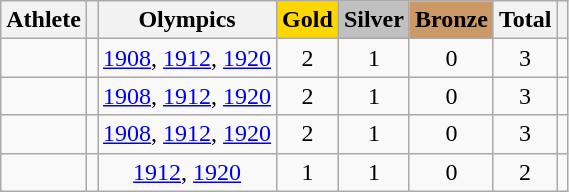<table class="wikitable sortable" style="text-align:center">
<tr>
<th scope="col">Athlete</th>
<th scope="col"></th>
<th scope="col">Olympics</th>
<th scope="col" style="background-color:gold;">Gold</th>
<th scope="col" style="background-color:silver;">Silver</th>
<th scope="col" style="background-color:#c96;">Bronze</th>
<th scope="col">Total</th>
<th scope="col" class="unsortable"></th>
</tr>
<tr>
<td align="left"></td>
<td></td>
<td><a href='#'>1908</a>, <a href='#'>1912</a>, <a href='#'>1920</a></td>
<td>2</td>
<td>1</td>
<td>0</td>
<td>3</td>
<td></td>
</tr>
<tr>
<td align="left"></td>
<td></td>
<td><a href='#'>1908</a>, <a href='#'>1912</a>, <a href='#'>1920</a></td>
<td>2</td>
<td>1</td>
<td>0</td>
<td>3</td>
<td></td>
</tr>
<tr>
<td align="left"></td>
<td></td>
<td><a href='#'>1908</a>, <a href='#'>1912</a>, <a href='#'>1920</a></td>
<td>2</td>
<td>1</td>
<td>0</td>
<td>3</td>
<td></td>
</tr>
<tr>
<td align="left"></td>
<td></td>
<td><a href='#'>1912</a>, <a href='#'>1920</a></td>
<td>1</td>
<td>1</td>
<td>0</td>
<td>2</td>
<td></td>
</tr>
</table>
